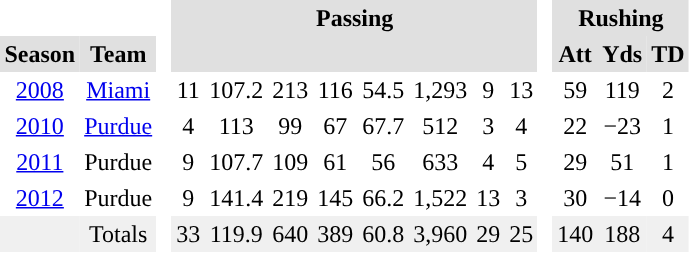<table border="0" cellpadding="3" cellspacing="0" style="text-align:center">
<tr style="background:#e0e0e0;">
<th colspan="2" style="background:White;"> </th>
<th rowspan="99" style="background:White;"> </th>
<th colspan="8">Passing</th>
<th rowspan="99" style="background:White;"> </th>
<th colspan="3">Rushing</th>
</tr>
<tr style="background:#e0e0e0;">
<th>Season</th>
<th>Team</th>
<th></th>
<th></th>
<th></th>
<th></th>
<th></th>
<th></th>
<th></th>
<th></th>
<th align="center">Att</th>
<th>Yds</th>
<th>TD</th>
</tr>
<tr>
<td><a href='#'>2008</a></td>
<td><a href='#'>Miami</a></td>
<td>11</td>
<td>107.2</td>
<td>213</td>
<td>116</td>
<td>54.5</td>
<td>1,293</td>
<td>9</td>
<td>13</td>
<td>59</td>
<td>119</td>
<td>2</td>
</tr>
<tr>
<td><a href='#'>2010</a></td>
<td><a href='#'>Purdue</a></td>
<td>4</td>
<td>113</td>
<td>99</td>
<td>67</td>
<td>67.7</td>
<td>512</td>
<td>3</td>
<td>4</td>
<td>22</td>
<td>−23</td>
<td>1</td>
</tr>
<tr>
<td><a href='#'>2011</a></td>
<td>Purdue</td>
<td>9</td>
<td>107.7</td>
<td>109</td>
<td>61</td>
<td>56</td>
<td>633</td>
<td>4</td>
<td>5</td>
<td>29</td>
<td>51</td>
<td>1</td>
</tr>
<tr>
<td><a href='#'>2012</a></td>
<td>Purdue</td>
<td>9</td>
<td>141.4</td>
<td>219</td>
<td>145</td>
<td>66.2</td>
<td>1,522</td>
<td>13</td>
<td>3</td>
<td>30</td>
<td>−14</td>
<td>0</td>
</tr>
<tr style="background:#f0f0f0;">
<td></td>
<td>Totals</td>
<td>33</td>
<td>119.9</td>
<td>640</td>
<td>389</td>
<td>60.8</td>
<td>3,960</td>
<td>29</td>
<td>25</td>
<td>140</td>
<td>188</td>
<td>4</td>
</tr>
<tr>
<td></td>
</tr>
</table>
